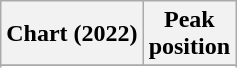<table class="wikitable sortable plainrowheaders" style="text-align:center">
<tr>
<th scope="col">Chart (2022)</th>
<th scope="col">Peak<br>position</th>
</tr>
<tr>
</tr>
<tr>
</tr>
<tr>
</tr>
</table>
